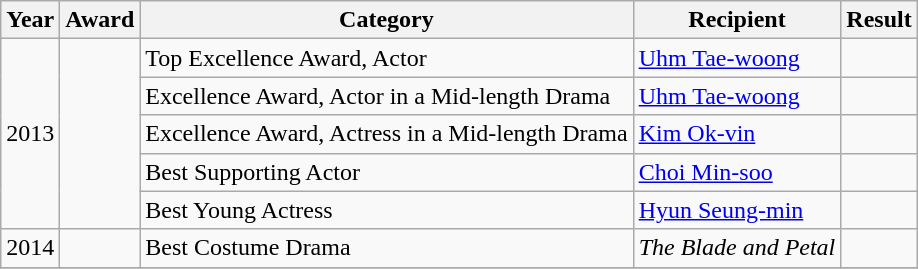<table class="wikitable">
<tr>
<th>Year</th>
<th>Award</th>
<th>Category</th>
<th>Recipient</th>
<th>Result</th>
</tr>
<tr>
<td rowspan=5>2013</td>
<td rowspan=5></td>
<td>Top Excellence Award, Actor</td>
<td><a href='#'>Uhm Tae-woong</a></td>
<td></td>
</tr>
<tr>
<td>Excellence Award, Actor in a Mid-length Drama</td>
<td><a href='#'>Uhm Tae-woong</a></td>
<td></td>
</tr>
<tr>
<td>Excellence Award, Actress in a Mid-length Drama</td>
<td><a href='#'>Kim Ok-vin</a></td>
<td></td>
</tr>
<tr>
<td>Best Supporting Actor</td>
<td><a href='#'>Choi Min-soo</a></td>
<td></td>
</tr>
<tr>
<td>Best Young Actress</td>
<td><a href='#'>Hyun Seung-min</a></td>
<td></td>
</tr>
<tr>
<td>2014</td>
<td></td>
<td>Best Costume Drama</td>
<td><em>The Blade and Petal</em></td>
<td></td>
</tr>
<tr>
</tr>
</table>
